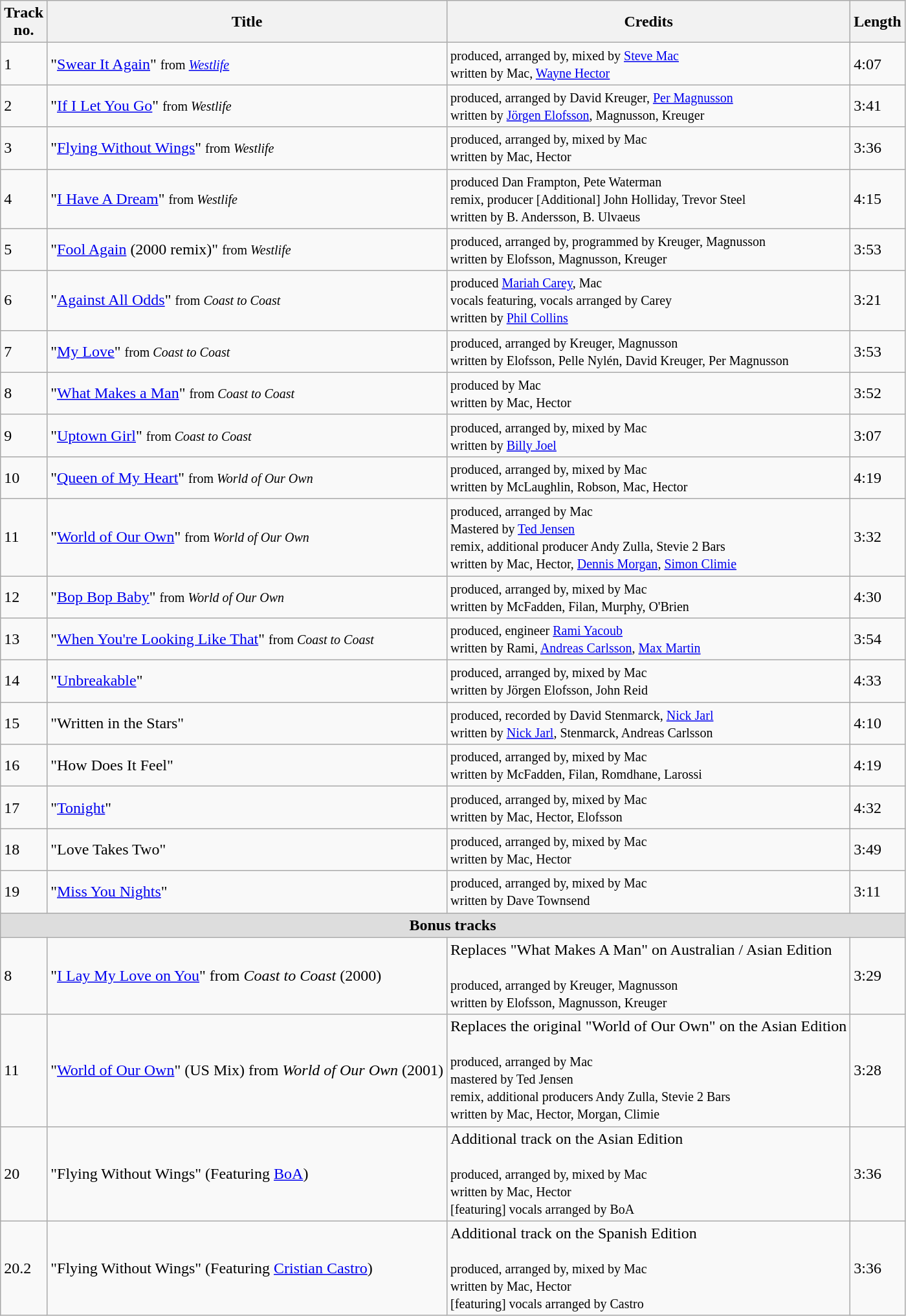<table class="wikitable">
<tr>
<th>Track<br>no.</th>
<th>Title</th>
<th>Credits</th>
<th>Length</th>
</tr>
<tr>
<td>1</td>
<td>"<a href='#'>Swear It Again</a>" <small>from <em><a href='#'>Westlife</a></em></small></td>
<td><small>produced, arranged by, mixed by <a href='#'>Steve Mac</a><br>written by Mac, <a href='#'>Wayne Hector</a></small></td>
<td>4:07</td>
</tr>
<tr>
<td>2</td>
<td>"<a href='#'>If I Let You Go</a>" <small>from <em>Westlife</em></small></td>
<td><small>produced, arranged by David Kreuger, <a href='#'>Per Magnusson</a><br>written by <a href='#'>Jörgen Elofsson</a>, Magnusson, Kreuger</small></td>
<td>3:41</td>
</tr>
<tr>
<td>3</td>
<td>"<a href='#'>Flying Without Wings</a>" <small>from <em>Westlife</em></small></td>
<td><small>produced, arranged by, mixed by Mac<br>written by Mac, Hector</small></td>
<td>3:36</td>
</tr>
<tr>
<td>4</td>
<td>"<a href='#'>I Have A Dream</a>" <small>from <em>Westlife</em></small></td>
<td><small>produced Dan Frampton, Pete Waterman<br>remix, producer [Additional] John Holliday, Trevor Steel<br>written by B. Andersson, B. Ulvaeus</small></td>
<td>4:15</td>
</tr>
<tr>
<td>5</td>
<td>"<a href='#'>Fool Again</a> (2000 remix)" <small>from <em>Westlife</em></small></td>
<td><small>produced, arranged by, programmed by Kreuger, Magnusson<br>written by Elofsson, Magnusson, Kreuger</small></td>
<td>3:53</td>
</tr>
<tr>
<td>6</td>
<td>"<a href='#'>Against All Odds</a>" <small>from <em>Coast to Coast</em></small></td>
<td><small>produced <a href='#'>Mariah Carey</a>, Mac<br>vocals featuring, vocals arranged by Carey<br>written by <a href='#'>Phil Collins</a></small></td>
<td>3:21</td>
</tr>
<tr>
<td>7</td>
<td>"<a href='#'>My Love</a>" <small>from <em>Coast to Coast</em></small></td>
<td><small>produced, arranged by Kreuger, Magnusson<br>written by Elofsson, Pelle Nylén, David Kreuger, Per Magnusson</small></td>
<td>3:53</td>
</tr>
<tr>
<td>8</td>
<td>"<a href='#'>What Makes a Man</a>" <small>from <em>Coast to Coast</em></small></td>
<td><small>produced by Mac<br>written by Mac, Hector</small></td>
<td>3:52</td>
</tr>
<tr>
<td>9</td>
<td>"<a href='#'>Uptown Girl</a>" <small>from <em>Coast to Coast</em></small></td>
<td><small>produced, arranged by, mixed by Mac<br>written by <a href='#'>Billy Joel</a></small></td>
<td>3:07</td>
</tr>
<tr>
<td>10</td>
<td>"<a href='#'>Queen of My Heart</a>" <small>from <em>World of Our Own</em></small></td>
<td><small>produced, arranged by, mixed by Mac<br>written by McLaughlin, Robson, Mac, Hector</small></td>
<td>4:19</td>
</tr>
<tr>
<td>11</td>
<td>"<a href='#'>World of Our Own</a>" <small>from <em>World of Our Own</em></small></td>
<td><small>produced, arranged by Mac<br>Mastered by <a href='#'>Ted Jensen</a><br>remix, additional producer Andy Zulla, Stevie 2 Bars<br>written by Mac, Hector, <a href='#'>Dennis Morgan</a>, <a href='#'>Simon Climie</a></small></td>
<td>3:32</td>
</tr>
<tr>
<td>12</td>
<td>"<a href='#'>Bop Bop Baby</a>" <small>from <em>World of Our Own</em></small></td>
<td><small>produced, arranged by, mixed by Mac<br>written by McFadden, Filan, Murphy, O'Brien</small></td>
<td>4:30</td>
</tr>
<tr>
<td>13</td>
<td>"<a href='#'>When You're Looking Like That</a>" <small>from <em>Coast to Coast</em></small></td>
<td><small>produced, engineer <a href='#'>Rami Yacoub</a><br>written by Rami, <a href='#'>Andreas Carlsson</a>, <a href='#'>Max Martin</a></small></td>
<td>3:54</td>
</tr>
<tr>
<td>14</td>
<td>"<a href='#'>Unbreakable</a>"</td>
<td><small>produced, arranged by, mixed by Mac<br>written by Jörgen Elofsson, John Reid</small></td>
<td>4:33</td>
</tr>
<tr>
<td>15</td>
<td>"Written in the Stars"</td>
<td><small>produced, recorded by David Stenmarck, <a href='#'>Nick Jarl</a><br>written by <a href='#'>Nick Jarl</a>, Stenmarck, Andreas Carlsson</small></td>
<td>4:10</td>
</tr>
<tr>
<td>16</td>
<td>"How Does It Feel"</td>
<td><small>produced, arranged by, mixed by Mac<br>written by McFadden, Filan, Romdhane, Larossi</small></td>
<td>4:19</td>
</tr>
<tr>
<td>17</td>
<td>"<a href='#'>Tonight</a>"</td>
<td><small>produced, arranged by, mixed by Mac<br>written by Mac, Hector, Elofsson</small></td>
<td>4:32</td>
</tr>
<tr>
<td>18</td>
<td>"Love Takes Two"</td>
<td><small>produced, arranged by, mixed by Mac<br>written by Mac, Hector</small></td>
<td>3:49</td>
</tr>
<tr>
<td>19</td>
<td>"<a href='#'>Miss You Nights</a>"</td>
<td><small>produced, arranged by, mixed by Mac<br>written by Dave Townsend</small></td>
<td>3:11</td>
</tr>
<tr style="background:#ddd;">
<td colspan="5" style="text-align:center;"><strong>Bonus tracks</strong></td>
</tr>
<tr>
<td>8</td>
<td>"<a href='#'>I Lay My Love on You</a>" from <em>Coast to Coast</em> (2000)</td>
<td>Replaces "What Makes A Man" on Australian / Asian Edition<br><br><small>produced, arranged by Kreuger, Magnusson<br>written by Elofsson, Magnusson, Kreuger</small></td>
<td>3:29</td>
</tr>
<tr>
<td>11</td>
<td>"<a href='#'>World of Our Own</a>" (US Mix) from <em>World of Our Own</em> (2001)</td>
<td>Replaces the original "World of Our Own" on the Asian Edition<br><br><small>produced, arranged by Mac<br>mastered by Ted Jensen<br>remix, additional producers Andy Zulla, Stevie 2 Bars<br>written by Mac, Hector, Morgan, Climie</small></td>
<td>3:28</td>
</tr>
<tr>
<td>20</td>
<td>"Flying Without Wings" (Featuring <a href='#'>BoA</a>)</td>
<td>Additional track on the Asian Edition<br><br><small>produced, arranged by, mixed by Mac<br>written by Mac, Hector<br>[featuring] vocals arranged by BoA</small></td>
<td>3:36</td>
</tr>
<tr>
<td>20.2</td>
<td>"Flying Without Wings" (Featuring <a href='#'>Cristian Castro</a>)</td>
<td>Additional track on the Spanish Edition<br><br><small>produced, arranged by, mixed by Mac<br>written by Mac, Hector<br>[featuring] vocals arranged by Castro</small></td>
<td>3:36</td>
</tr>
</table>
